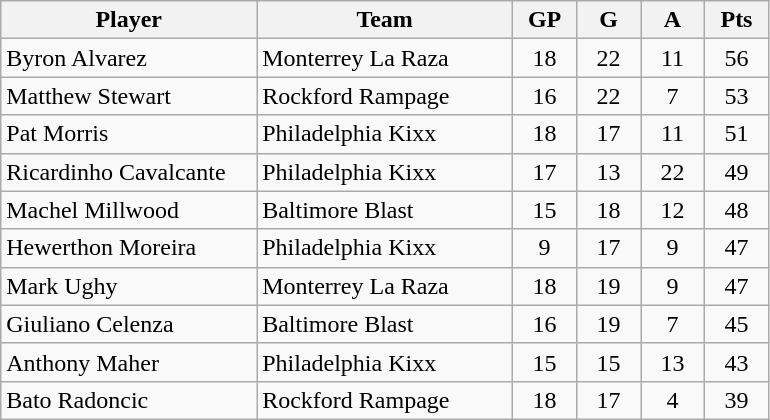<table class="wikitable">
<tr>
<th width="30%">Player</th>
<th width="30%">Team</th>
<th width="7.5%">GP</th>
<th width="7.5%">G</th>
<th width="7.5%">A</th>
<th width="7.5%">Pts</th>
</tr>
<tr align=center>
<td align=left>Byron Alvarez</td>
<td align=left>Monterrey La Raza</td>
<td>18</td>
<td>22</td>
<td>11</td>
<td>56</td>
</tr>
<tr align=center>
<td align=left>Matthew Stewart</td>
<td align=left>Rockford Rampage</td>
<td>16</td>
<td>22</td>
<td>7</td>
<td>53</td>
</tr>
<tr align=center>
<td align=left>Pat Morris</td>
<td align=left>Philadelphia Kixx</td>
<td>18</td>
<td>17</td>
<td>11</td>
<td>51</td>
</tr>
<tr align=center>
<td align=left>Ricardinho Cavalcante</td>
<td align=left>Philadelphia Kixx</td>
<td>17</td>
<td>13</td>
<td>22</td>
<td>49</td>
</tr>
<tr align=center>
<td align=left>Machel Millwood</td>
<td align=left>Baltimore Blast</td>
<td>15</td>
<td>18</td>
<td>12</td>
<td>48</td>
</tr>
<tr align=center>
<td align=left>Hewerthon Moreira</td>
<td align=left>Philadelphia Kixx</td>
<td>9</td>
<td>17</td>
<td>9</td>
<td>47</td>
</tr>
<tr align=center>
<td align=left>Mark Ughy</td>
<td align=left>Monterrey La Raza</td>
<td>18</td>
<td>19</td>
<td>9</td>
<td>47</td>
</tr>
<tr align=center>
<td align=left>Giuliano Celenza</td>
<td align=left>Baltimore Blast</td>
<td>16</td>
<td>19</td>
<td>7</td>
<td>45</td>
</tr>
<tr align=center>
<td align=left>Anthony Maher</td>
<td align=left>Philadelphia Kixx</td>
<td>15</td>
<td>15</td>
<td>13</td>
<td>43</td>
</tr>
<tr align=center>
<td align=left>Bato Radoncic</td>
<td align=left>Rockford Rampage</td>
<td>18</td>
<td>17</td>
<td>4</td>
<td>39</td>
</tr>
</table>
